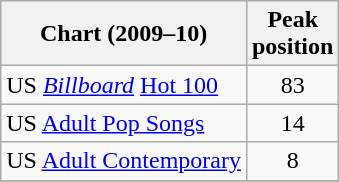<table class="wikitable sortable">
<tr>
<th>Chart (2009–10)</th>
<th>Peak<br>position</th>
</tr>
<tr>
<td>US <em><a href='#'>Billboard</a></em> <a href='#'>Hot 100</a></td>
<td align="center">83</td>
</tr>
<tr>
<td>US <a href='#'>Adult Pop Songs</a></td>
<td align="center">14</td>
</tr>
<tr>
<td>US <a href='#'>Adult Contemporary</a></td>
<td align="center">8</td>
</tr>
<tr>
</tr>
</table>
